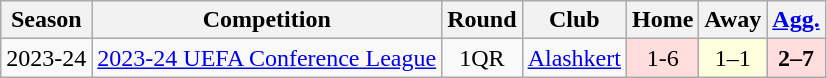<table class="wikitable" style="text-align:center">
<tr>
<th>Season</th>
<th>Competition</th>
<th>Round</th>
<th>Club</th>
<th>Home</th>
<th>Away</th>
<th><a href='#'>Agg.</a></th>
</tr>
<tr>
<td>2023-24</td>
<td><a href='#'>2023-24 UEFA Conference League</a></td>
<td>1QR</td>
<td> <a href='#'>Alashkert</a></td>
<td bgcolor="#fdd">1-6</td>
<td bgcolor="#ffd">1–1</td>
<td bgcolor="#fdd"><strong>2–7</strong></td>
</tr>
</table>
